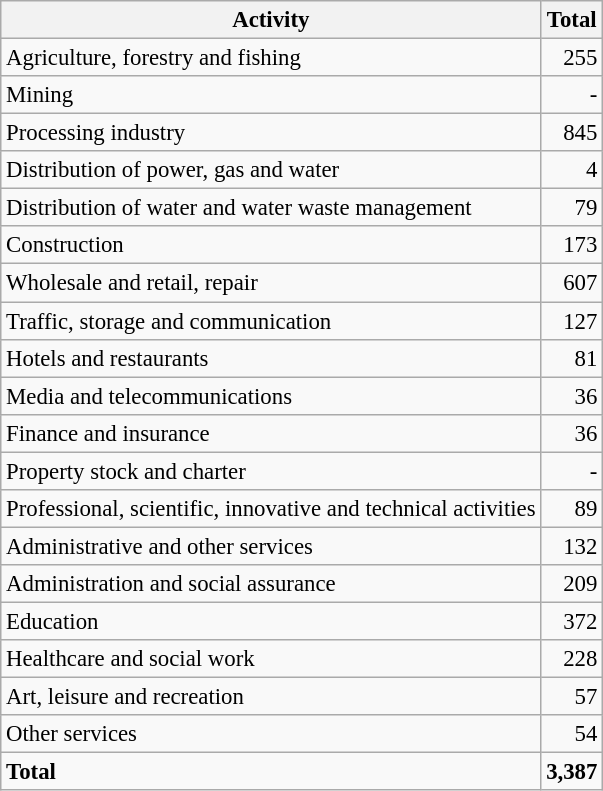<table class="wikitable sortable" style="font-size:95%;">
<tr>
<th>Activity</th>
<th>Total</th>
</tr>
<tr>
<td>Agriculture, forestry and fishing</td>
<td align="right">255</td>
</tr>
<tr>
<td>Mining</td>
<td align="right">-</td>
</tr>
<tr>
<td>Processing industry</td>
<td align="right">845</td>
</tr>
<tr>
<td>Distribution of power, gas and water</td>
<td align="right">4</td>
</tr>
<tr>
<td>Distribution of water and water waste management</td>
<td align="right">79</td>
</tr>
<tr>
<td>Construction</td>
<td align="right">173</td>
</tr>
<tr>
<td>Wholesale and retail, repair</td>
<td align="right">607</td>
</tr>
<tr>
<td>Traffic, storage and communication</td>
<td align="right">127</td>
</tr>
<tr>
<td>Hotels and restaurants</td>
<td align="right">81</td>
</tr>
<tr>
<td>Media and telecommunications</td>
<td align="right">36</td>
</tr>
<tr>
<td>Finance and insurance</td>
<td align="right">36</td>
</tr>
<tr>
<td>Property stock and charter</td>
<td align="right">-</td>
</tr>
<tr>
<td>Professional, scientific, innovative and technical activities</td>
<td align="right">89</td>
</tr>
<tr>
<td>Administrative and other services</td>
<td align="right">132</td>
</tr>
<tr>
<td>Administration and social assurance</td>
<td align="right">209</td>
</tr>
<tr>
<td>Education</td>
<td align="right">372</td>
</tr>
<tr>
<td>Healthcare and social work</td>
<td align="right">228</td>
</tr>
<tr>
<td>Art, leisure and recreation</td>
<td align="right">57</td>
</tr>
<tr>
<td>Other services</td>
<td align="right">54</td>
</tr>
<tr class="sortbottom">
<td><strong>Total</strong></td>
<td align="right"><strong>3,387</strong></td>
</tr>
</table>
